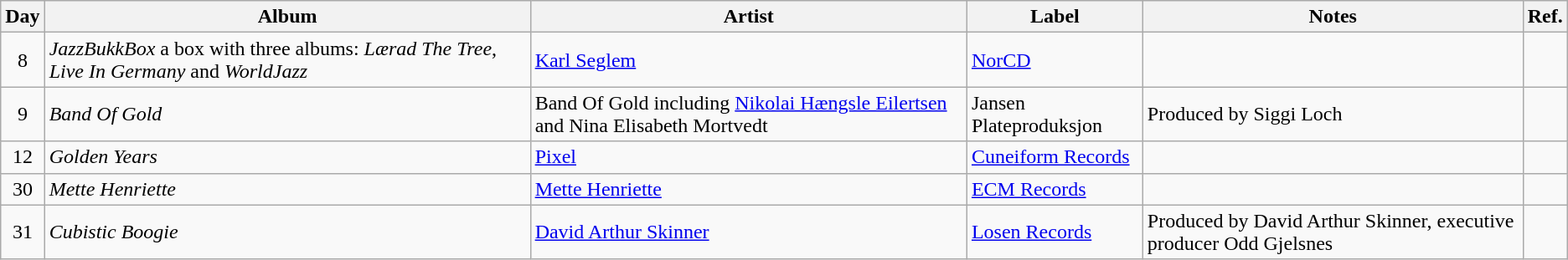<table class="wikitable">
<tr>
<th>Day</th>
<th>Album</th>
<th>Artist</th>
<th>Label</th>
<th>Notes</th>
<th>Ref.</th>
</tr>
<tr>
<td rowspan="1" style="text-align:center;">8</td>
<td><em>JazzBukkBox</em> a box with three albums: <em>Lærad The Tree</em>, <em>Live In Germany</em> and <em>WorldJazz</em></td>
<td><a href='#'>Karl Seglem</a></td>
<td><a href='#'>NorCD</a></td>
<td></td>
<td style="text-align:center;"></td>
</tr>
<tr>
<td rowspan="1" style="text-align:center;">9</td>
<td><em>Band Of Gold</em></td>
<td>Band Of Gold including <a href='#'>Nikolai Hængsle Eilertsen</a> and Nina Elisabeth Mortvedt</td>
<td>Jansen Plateproduksjon</td>
<td>Produced by Siggi Loch</td>
<td style="text-align:center;"></td>
</tr>
<tr>
<td rowspan="1" style="text-align:center;">12</td>
<td><em>Golden Years</em></td>
<td><a href='#'>Pixel</a></td>
<td><a href='#'>Cuneiform Records</a></td>
<td></td>
<td style="text-align:center;"></td>
</tr>
<tr>
<td rowspan="1" style="text-align:center;">30</td>
<td><em>Mette Henriette</em></td>
<td><a href='#'>Mette Henriette</a></td>
<td><a href='#'>ECM Records</a></td>
<td></td>
<td style="text-align:center;"></td>
</tr>
<tr>
<td rowspan="1" style="text-align:center;">31</td>
<td><em>Cubistic Boogie</em></td>
<td><a href='#'>David Arthur Skinner</a></td>
<td><a href='#'>Losen Records</a></td>
<td>Produced by David Arthur Skinner, executive producer Odd Gjelsnes</td>
<td style="text-align:center;"></td>
</tr>
</table>
